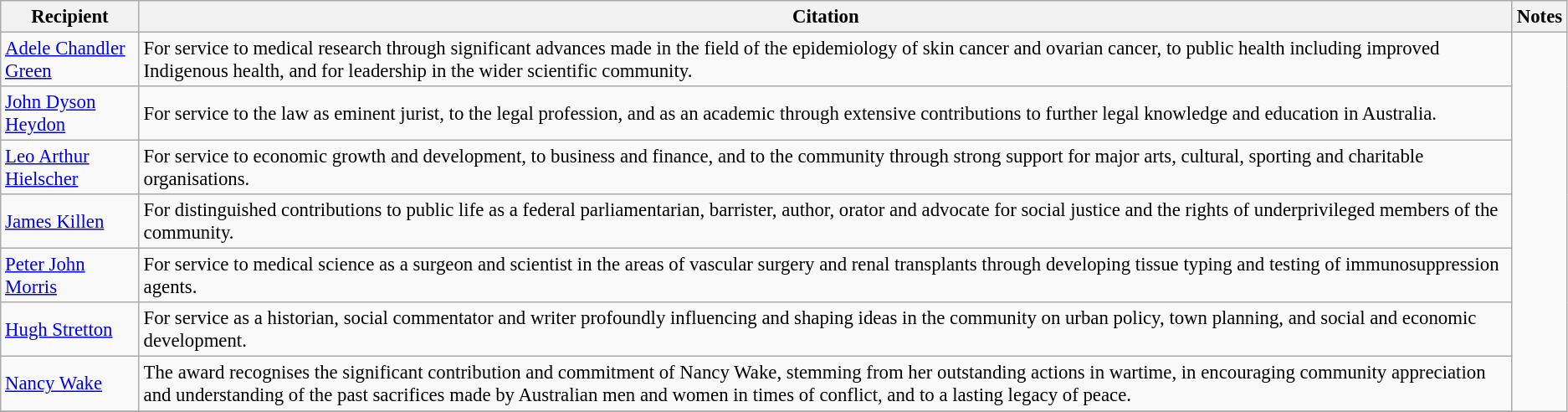<table class="wikitable" style="font-size:95%;">
<tr>
<th>Recipient</th>
<th>Citation</th>
<th>Notes</th>
</tr>
<tr>
<td> <a href='#'>Adele Chandler Green</a></td>
<td>For service to medical research through significant advances made in the field of the epidemiology of skin cancer and ovarian cancer, to public health including improved Indigenous health, and for leadership in the wider scientific community.</td>
<td rowspan="8"></td>
</tr>
<tr>
<td> <a href='#'>John Dyson Heydon</a></td>
<td>For service to the law as eminent jurist, to the legal profession, and as an academic through extensive contributions to further legal knowledge and education in Australia.</td>
</tr>
<tr>
<td> <a href='#'>Leo Arthur Hielscher</a></td>
<td>For service to economic growth and development, to business and finance, and to the community through strong support for major arts, cultural, sporting and charitable organisations.</td>
</tr>
<tr>
<td> <a href='#'>James Killen</a></td>
<td>For distinguished contributions to public life as a federal parliamentarian, barrister, author, orator and advocate for social justice and the rights of underprivileged members of the community.</td>
</tr>
<tr>
<td> <a href='#'>Peter John Morris</a></td>
<td>For service to medical science as a surgeon and scientist in the areas of vascular surgery and renal transplants through developing tissue typing and testing of immunosuppression agents.</td>
</tr>
<tr>
<td><a href='#'>Hugh Stretton</a></td>
<td>For service as a historian, social commentator and writer profoundly influencing and shaping ideas in the community on urban policy, town planning, and social and economic development.</td>
</tr>
<tr>
<td><a href='#'>Nancy Wake</a></td>
<td>The award recognises the significant contribution and commitment of Nancy Wake, stemming from her outstanding actions in wartime, in encouraging community appreciation and understanding of the past sacrifices made by Australian men and women in times of conflict, and to a lasting legacy of peace.</td>
</tr>
<tr>
</tr>
</table>
